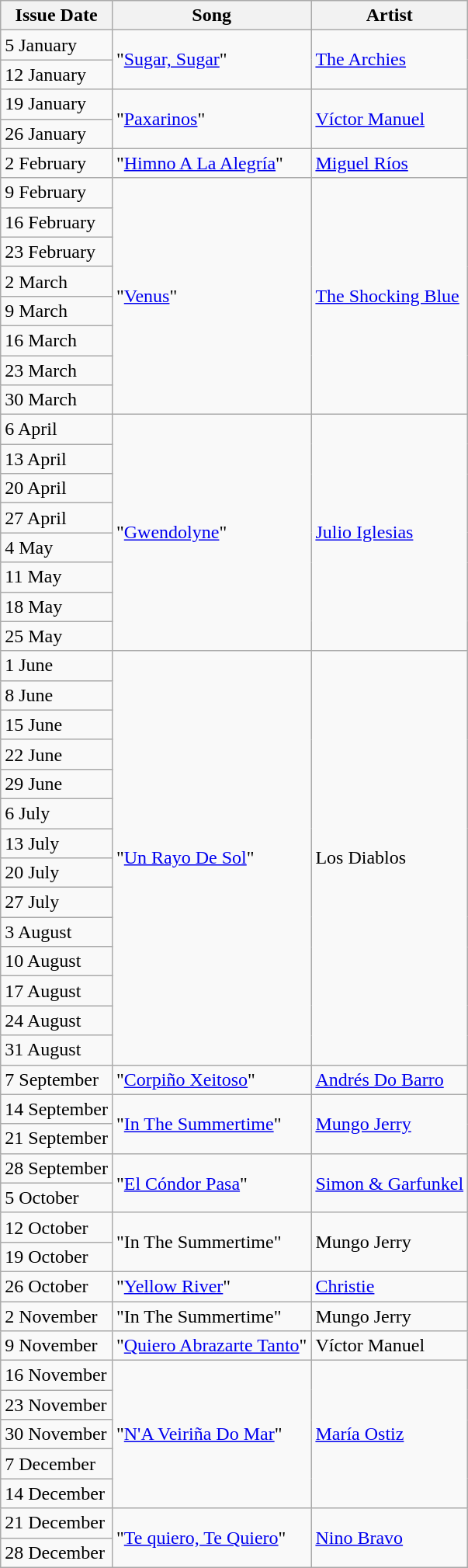<table class="wikitable">
<tr>
<th>Issue Date</th>
<th>Song</th>
<th>Artist</th>
</tr>
<tr>
<td>5 January</td>
<td rowspan=2>"<a href='#'>Sugar, Sugar</a>"</td>
<td rowspan=2><a href='#'>The Archies</a></td>
</tr>
<tr>
<td>12 January</td>
</tr>
<tr>
<td>19 January</td>
<td rowspan=2>"<a href='#'>Paxarinos</a>"</td>
<td rowspan=2><a href='#'>Víctor Manuel</a></td>
</tr>
<tr>
<td>26 January</td>
</tr>
<tr>
<td>2 February</td>
<td>"<a href='#'>Himno A La Alegría</a>"</td>
<td><a href='#'>Miguel Ríos</a></td>
</tr>
<tr>
<td>9 February</td>
<td rowspan=8>"<a href='#'>Venus</a>"</td>
<td rowspan=8><a href='#'>The Shocking Blue</a></td>
</tr>
<tr>
<td>16 February</td>
</tr>
<tr>
<td>23 February</td>
</tr>
<tr>
<td>2 March</td>
</tr>
<tr>
<td>9 March</td>
</tr>
<tr>
<td>16 March</td>
</tr>
<tr>
<td>23 March</td>
</tr>
<tr>
<td>30 March</td>
</tr>
<tr>
<td>6 April</td>
<td rowspan=8>"<a href='#'>Gwendolyne</a>"</td>
<td rowspan=8><a href='#'>Julio Iglesias</a></td>
</tr>
<tr>
<td>13 April</td>
</tr>
<tr>
<td>20 April</td>
</tr>
<tr>
<td>27 April</td>
</tr>
<tr>
<td>4 May</td>
</tr>
<tr>
<td>11 May</td>
</tr>
<tr>
<td>18 May</td>
</tr>
<tr>
<td>25 May</td>
</tr>
<tr>
<td>1 June</td>
<td rowspan=14>"<a href='#'>Un Rayo De Sol</a>"</td>
<td rowspan=14>Los Diablos</td>
</tr>
<tr>
<td>8 June</td>
</tr>
<tr>
<td>15 June</td>
</tr>
<tr>
<td>22 June</td>
</tr>
<tr>
<td>29 June</td>
</tr>
<tr>
<td>6 July</td>
</tr>
<tr>
<td>13 July</td>
</tr>
<tr>
<td>20 July</td>
</tr>
<tr>
<td>27 July</td>
</tr>
<tr>
<td>3 August</td>
</tr>
<tr>
<td>10 August</td>
</tr>
<tr>
<td>17 August</td>
</tr>
<tr>
<td>24 August</td>
</tr>
<tr>
<td>31 August</td>
</tr>
<tr>
<td>7 September</td>
<td>"<a href='#'>Corpiño Xeitoso</a>"</td>
<td><a href='#'>Andrés Do Barro</a></td>
</tr>
<tr>
<td>14 September</td>
<td rowspan=2>"<a href='#'>In The Summertime</a>"</td>
<td rowspan=2><a href='#'>Mungo Jerry</a></td>
</tr>
<tr>
<td>21 September</td>
</tr>
<tr>
<td>28 September</td>
<td rowspan=2>"<a href='#'>El Cóndor Pasa</a>"</td>
<td rowspan=2><a href='#'>Simon & Garfunkel</a></td>
</tr>
<tr>
<td>5 October</td>
</tr>
<tr>
<td>12 October</td>
<td rowspan=2>"In The Summertime"</td>
<td rowspan=2>Mungo Jerry</td>
</tr>
<tr>
<td>19 October</td>
</tr>
<tr>
<td>26 October</td>
<td>"<a href='#'>Yellow River</a>"</td>
<td><a href='#'>Christie</a></td>
</tr>
<tr>
<td>2 November</td>
<td>"In The Summertime"</td>
<td>Mungo Jerry</td>
</tr>
<tr>
<td>9 November</td>
<td>"<a href='#'>Quiero Abrazarte Tanto</a>"</td>
<td>Víctor Manuel</td>
</tr>
<tr>
<td>16 November</td>
<td rowspan=5>"<a href='#'>N'A Veiriña Do Mar</a>"</td>
<td rowspan=5><a href='#'>María Ostiz</a></td>
</tr>
<tr>
<td>23 November</td>
</tr>
<tr>
<td>30 November</td>
</tr>
<tr>
<td>7 December</td>
</tr>
<tr>
<td>14 December</td>
</tr>
<tr>
<td>21 December</td>
<td rowspan=2>"<a href='#'>Te quiero, Te Quiero</a>"</td>
<td rowspan=2><a href='#'>Nino Bravo</a></td>
</tr>
<tr>
<td>28 December</td>
</tr>
</table>
